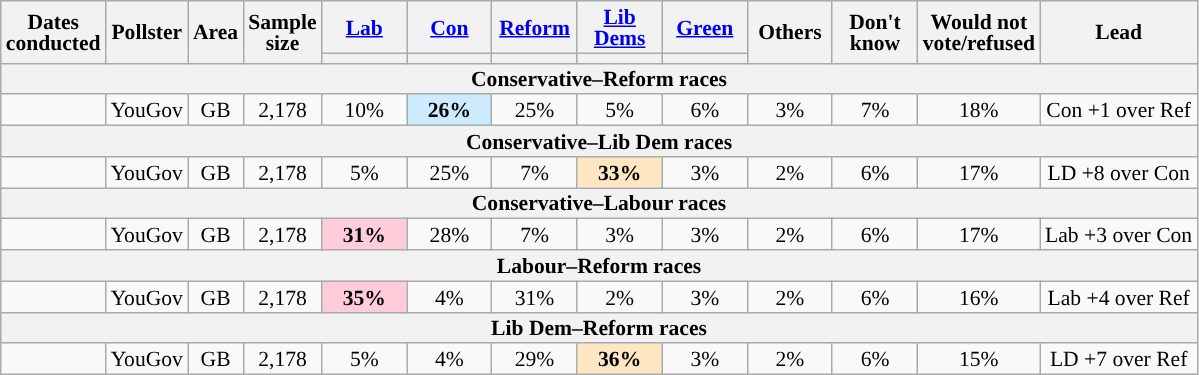<table class="wikitable sortable mw-datatable" style="text-align:center; font-size:90%; line-height:14px;">
<tr>
<th rowspan="2">Dates<br>conducted</th>
<th rowspan="2">Pollster</th>
<th rowspan="2">Area</th>
<th rowspan="2" data-sort-type="number">Sample<br>size</th>
<th class="unsortable" style="width:50px;"><a href='#'>Lab</a></th>
<th class="unsortable" style="width:50px;"><a href='#'>Con</a></th>
<th class="unsortable" style="width:50px;"><a href='#'>Reform</a></th>
<th class="unsortable" style="width:50px;"><a href='#'>Lib Dems</a></th>
<th class="unsortable" style="width:50px;"><a href='#'>Green</a></th>
<th rowspan="2" class="unsortable" style="width:50px;">Others</th>
<th rowspan="2" class="unsortable" style="width:50px;">Don't know</th>
<th rowspan="2" class="unsortable" style="width:50px;">Would not vote/refused</th>
<th rowspan="2" data-sort-type="number">Lead</th>
</tr>
<tr>
<th data-sort-type="number" style="background:"></th>
<th data-sort-type="number" style="background:"></th>
<th data-sort-type="number" style="background:"></th>
<th data-sort-type="number" style="background:"></th>
<th data-sort-type="number" style="background:"></th>
</tr>
<tr>
<th colspan=13>Conservative–Reform races</th>
</tr>
<tr>
<td></td>
<td>YouGov</td>
<td>GB</td>
<td>2,178</td>
<td>10%</td>
<td style="background:#CCEBFF; color: black;"><strong>26%</strong></td>
<td>25%</td>
<td>5%</td>
<td>6%</td>
<td>3%</td>
<td>7%</td>
<td>18%</td>
<td style="background:">Con +1 over Ref</td>
</tr>
<tr>
<th colspan=13>Conservative–Lib Dem races</th>
</tr>
<tr>
<td></td>
<td>YouGov</td>
<td>GB</td>
<td>2,178</td>
<td>5%</td>
<td>25%</td>
<td>7%</td>
<td style="background:#FDE6C1;"><strong>33%</strong></td>
<td>3%</td>
<td>2%</td>
<td>6%</td>
<td>17%</td>
<td style="background:">LD +8 over Con</td>
</tr>
<tr>
<th colspan=13>Conservative–Labour races</th>
</tr>
<tr>
<td></td>
<td>YouGov</td>
<td>GB</td>
<td>2,178</td>
<td style="background:#ffccd9; color: black;"><strong>31%</strong></td>
<td>28%</td>
<td>7%</td>
<td>3%</td>
<td>3%</td>
<td>2%</td>
<td>6%</td>
<td>17%</td>
<td style="background:">Lab +3 over Con</td>
</tr>
<tr>
<th colspan=13>Labour–Reform races</th>
</tr>
<tr>
<td></td>
<td>YouGov</td>
<td>GB</td>
<td>2,178</td>
<td style="background:#ffccd9; color: black;"><strong>35%</strong></td>
<td>4%</td>
<td>31%</td>
<td>2%</td>
<td>3%</td>
<td>2%</td>
<td>6%</td>
<td>16%</td>
<td style="background:">Lab +4 over Ref</td>
</tr>
<tr>
<th colspan=13>Lib Dem–Reform races</th>
</tr>
<tr>
<td></td>
<td>YouGov</td>
<td>GB</td>
<td>2,178</td>
<td>5%</td>
<td>4%</td>
<td>29%</td>
<td style="background:#FDE6C1;"><strong>36%</strong></td>
<td>3%</td>
<td>2%</td>
<td>6%</td>
<td>15%</td>
<td style="background:">LD +7 over Ref</td>
</tr>
</table>
